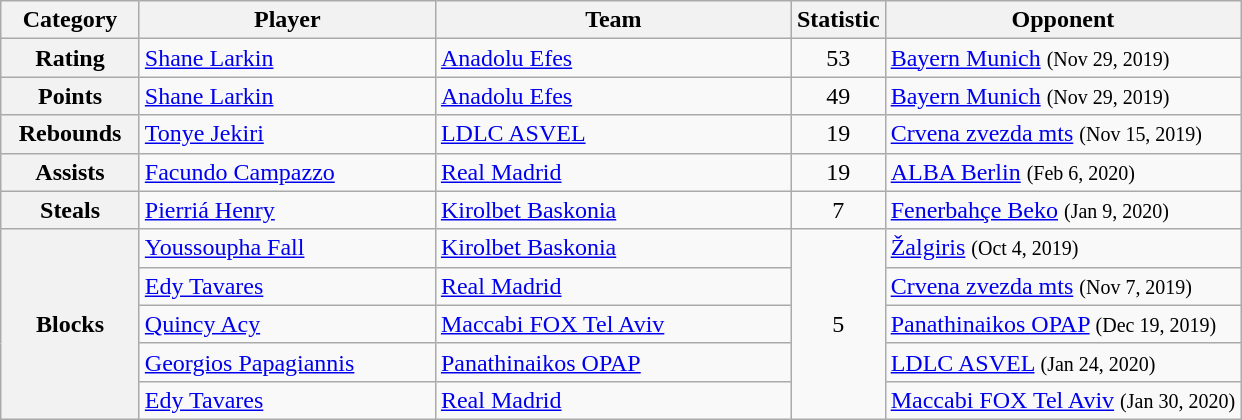<table class="wikitable">
<tr>
<th width=85>Category</th>
<th width=190>Player</th>
<th width=230>Team</th>
<th width=50>Statistic</th>
<th>Opponent</th>
</tr>
<tr>
<th>Rating</th>
<td> <a href='#'>Shane Larkin</a></td>
<td> <a href='#'>Anadolu Efes</a></td>
<td style="text-align: center;">53</td>
<td> <a href='#'>Bayern Munich</a> <small>(Nov 29, 2019)</small></td>
</tr>
<tr>
<th>Points</th>
<td> <a href='#'>Shane Larkin</a></td>
<td> <a href='#'>Anadolu Efes</a></td>
<td style="text-align: center;">49</td>
<td> <a href='#'>Bayern Munich</a> <small>(Nov 29, 2019)</small></td>
</tr>
<tr>
<th>Rebounds</th>
<td> <a href='#'>Tonye Jekiri</a></td>
<td> <a href='#'>LDLC ASVEL</a></td>
<td style="text-align: center;">19</td>
<td> <a href='#'>Crvena zvezda mts</a> <small>(Nov 15, 2019)</small></td>
</tr>
<tr>
<th>Assists</th>
<td> <a href='#'>Facundo Campazzo</a></td>
<td> <a href='#'>Real Madrid</a></td>
<td style="text-align: center;">19</td>
<td> <a href='#'>ALBA Berlin</a> <small>(Feb 6, 2020)</small></td>
</tr>
<tr>
<th>Steals</th>
<td> <a href='#'>Pierriá Henry</a></td>
<td> <a href='#'>Kirolbet Baskonia</a></td>
<td style="text-align: center;">7</td>
<td> <a href='#'>Fenerbahçe Beko</a> <small>(Jan 9, 2020)</small></td>
</tr>
<tr>
<th rowspan=5>Blocks</th>
<td> <a href='#'>Youssoupha Fall</a></td>
<td> <a href='#'>Kirolbet Baskonia</a></td>
<td rowspan=5 style="text-align: center;">5</td>
<td> <a href='#'>Žalgiris</a> <small>(Oct 4, 2019)</small></td>
</tr>
<tr>
<td> <a href='#'>Edy Tavares</a></td>
<td> <a href='#'>Real Madrid</a></td>
<td> <a href='#'>Crvena zvezda mts</a> <small>(Nov 7, 2019)</small></td>
</tr>
<tr>
<td> <a href='#'>Quincy Acy</a></td>
<td> <a href='#'>Maccabi FOX Tel Aviv</a></td>
<td> <a href='#'>Panathinaikos OPAP</a> <small>(Dec 19, 2019)</small></td>
</tr>
<tr>
<td> <a href='#'>Georgios Papagiannis</a></td>
<td> <a href='#'>Panathinaikos OPAP</a></td>
<td> <a href='#'>LDLC ASVEL</a> <small>(Jan 24, 2020)</small></td>
</tr>
<tr>
<td> <a href='#'>Edy Tavares</a></td>
<td> <a href='#'>Real Madrid</a></td>
<td> <a href='#'>Maccabi FOX Tel Aviv</a> <small>(Jan 30, 2020)</small></td>
</tr>
</table>
